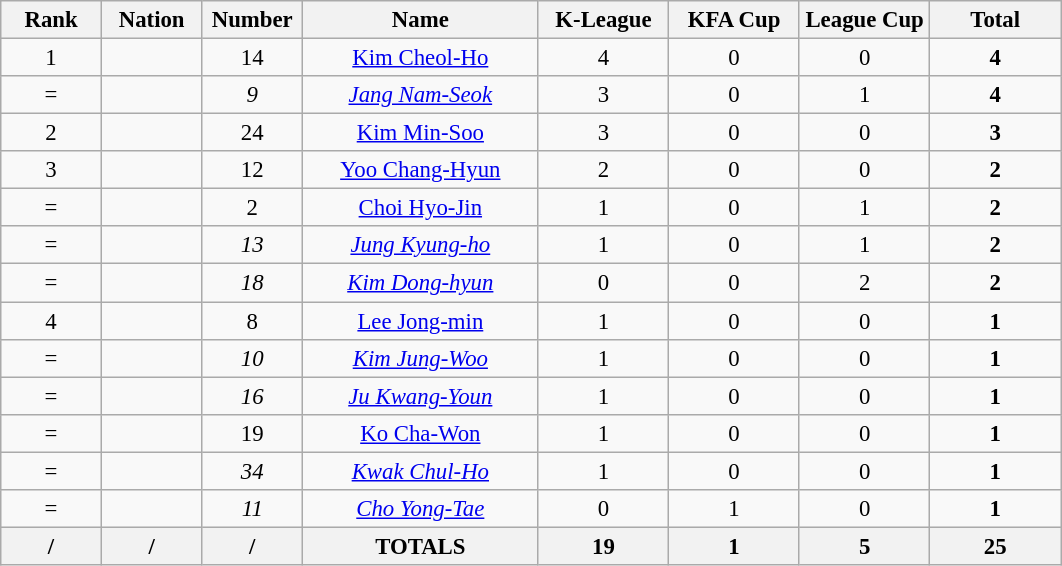<table class="wikitable" style="font-size: 95%; text-align: center;">
<tr>
<th width=60>Rank</th>
<th width=60>Nation</th>
<th width=60>Number</th>
<th width=150>Name</th>
<th width=80>K-League</th>
<th width=80>KFA Cup</th>
<th width=80>League Cup</th>
<th width=80>Total</th>
</tr>
<tr>
<td>1</td>
<td></td>
<td>14</td>
<td><a href='#'>Kim Cheol-Ho</a></td>
<td>4</td>
<td>0</td>
<td>0</td>
<td><strong>4</strong></td>
</tr>
<tr>
<td>=</td>
<td></td>
<td><em>9</em></td>
<td><em><a href='#'>Jang Nam-Seok</a></em></td>
<td>3</td>
<td>0</td>
<td>1</td>
<td><strong>4</strong></td>
</tr>
<tr>
<td>2</td>
<td></td>
<td>24</td>
<td><a href='#'>Kim Min-Soo</a></td>
<td>3</td>
<td>0</td>
<td>0</td>
<td><strong>3</strong></td>
</tr>
<tr>
<td>3</td>
<td></td>
<td>12</td>
<td><a href='#'>Yoo Chang-Hyun</a></td>
<td>2</td>
<td>0</td>
<td>0</td>
<td><strong>2</strong></td>
</tr>
<tr>
<td>=</td>
<td></td>
<td>2</td>
<td><a href='#'>Choi Hyo-Jin</a></td>
<td>1</td>
<td>0</td>
<td>1</td>
<td><strong>2</strong></td>
</tr>
<tr>
<td>=</td>
<td></td>
<td><em>13</em></td>
<td><em><a href='#'>Jung Kyung-ho</a></em></td>
<td>1</td>
<td>0</td>
<td>1</td>
<td><strong>2</strong></td>
</tr>
<tr>
<td>=</td>
<td></td>
<td><em>18</em></td>
<td><em><a href='#'>Kim Dong-hyun</a></em></td>
<td>0</td>
<td>0</td>
<td>2</td>
<td><strong>2</strong></td>
</tr>
<tr>
<td>4</td>
<td></td>
<td>8</td>
<td><a href='#'>Lee Jong-min</a></td>
<td>1</td>
<td>0</td>
<td>0</td>
<td><strong>1</strong></td>
</tr>
<tr>
<td>=</td>
<td></td>
<td><em>10</em></td>
<td><em><a href='#'>Kim Jung-Woo</a></em></td>
<td>1</td>
<td>0</td>
<td>0</td>
<td><strong>1</strong></td>
</tr>
<tr>
<td>=</td>
<td></td>
<td><em>16</em></td>
<td><em><a href='#'>Ju Kwang-Youn</a></em></td>
<td>1</td>
<td>0</td>
<td>0</td>
<td><strong>1</strong></td>
</tr>
<tr>
<td>=</td>
<td></td>
<td>19</td>
<td><a href='#'>Ko Cha-Won</a></td>
<td>1</td>
<td>0</td>
<td>0</td>
<td><strong>1</strong></td>
</tr>
<tr>
<td>=</td>
<td></td>
<td><em>34</em></td>
<td><em><a href='#'>Kwak Chul-Ho</a></em></td>
<td>1</td>
<td>0</td>
<td>0</td>
<td><strong>1</strong></td>
</tr>
<tr>
<td>=</td>
<td></td>
<td><em>11</em></td>
<td><em><a href='#'>Cho Yong-Tae</a></em></td>
<td>0</td>
<td>1</td>
<td>0</td>
<td><strong>1</strong></td>
</tr>
<tr>
<th>/</th>
<th>/</th>
<th>/</th>
<th>TOTALS</th>
<th>19</th>
<th>1</th>
<th>5</th>
<th>25</th>
</tr>
</table>
